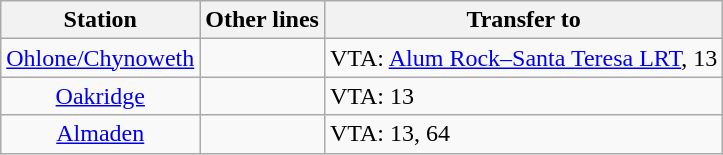<table class="wikitable" style="text-align:center">
<tr>
<th>Station</th>
<th>Other lines</th>
<th>Transfer to</th>
</tr>
<tr>
<td><a href='#'>Ohlone/Chynoweth</a></td>
<td></td>
<td style="text-align:left">VTA: <a href='#'>Alum Rock–Santa Teresa LRT</a>, 13</td>
</tr>
<tr>
<td><a href='#'>Oakridge</a></td>
<td></td>
<td style="text-align:left">VTA: 13</td>
</tr>
<tr>
<td><a href='#'>Almaden</a></td>
<td></td>
<td style="text-align:left">VTA: 13, 64</td>
</tr>
</table>
